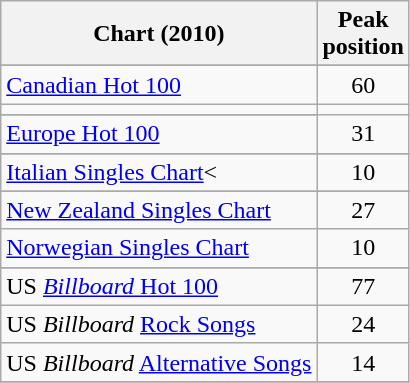<table class="wikitable sortable">
<tr>
<th>Chart (2010)</th>
<th>Peak<br>position</th>
</tr>
<tr>
</tr>
<tr>
</tr>
<tr>
</tr>
<tr>
</tr>
<tr>
<td><a href='#'>Canadian Hot 100</a></td>
<td style="text-align:center;">60</td>
</tr>
<tr>
<td></td>
</tr>
<tr>
</tr>
<tr>
<td><a href='#'>Europe Hot 100</a></td>
<td align="center">31</td>
</tr>
<tr>
</tr>
<tr>
</tr>
<tr>
<td><a href='#'>Italian Singles Chart</a><</td>
<td style="text-align:center;">10</td>
</tr>
<tr>
</tr>
<tr>
<td><a href='#'>New Zealand Singles Chart</a></td>
<td style="text-align:center;">27</td>
</tr>
<tr>
<td><a href='#'>Norwegian Singles Chart</a></td>
<td align="center">10</td>
</tr>
<tr>
</tr>
<tr>
</tr>
<tr>
</tr>
<tr>
</tr>
<tr>
</tr>
<tr>
<td>US <a href='#'><em>Billboard</em> Hot 100</a></td>
<td style="text-align:center;">77</td>
</tr>
<tr>
<td>US <em>Billboard</em> <a href='#'>Rock Songs</a></td>
<td style="text-align:center;">24</td>
</tr>
<tr>
<td>US <em>Billboard</em> <a href='#'>Alternative Songs</a></td>
<td align="center">14</td>
</tr>
<tr>
</tr>
</table>
